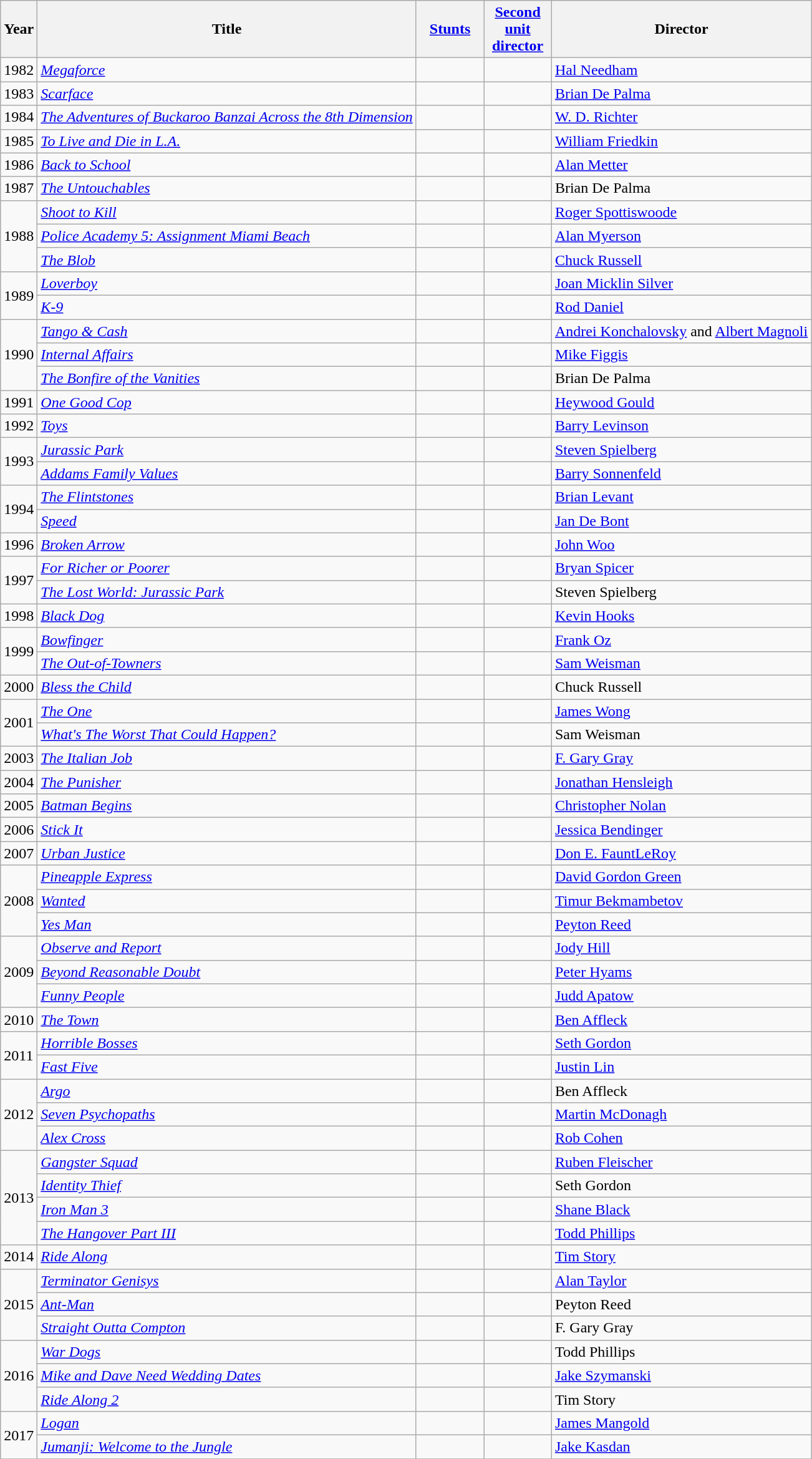<table class="wikitable sortable" border="1">
<tr>
<th>Year</th>
<th>Title</th>
<th width="65"><a href='#'>Stunts</a></th>
<th width="65"><a href='#'>Second unit director</a></th>
<th>Director</th>
</tr>
<tr>
<td>1982</td>
<td><em><a href='#'>Megaforce</a></em></td>
<td></td>
<td></td>
<td><a href='#'>Hal Needham</a></td>
</tr>
<tr>
<td>1983</td>
<td><em><a href='#'>Scarface</a></em></td>
<td></td>
<td></td>
<td><a href='#'>Brian De Palma</a></td>
</tr>
<tr>
<td>1984</td>
<td><em><a href='#'>The Adventures of Buckaroo Banzai Across the 8th Dimension</a></em></td>
<td></td>
<td></td>
<td><a href='#'>W. D. Richter</a></td>
</tr>
<tr>
<td>1985</td>
<td><em><a href='#'>To Live and Die in L.A.</a></em></td>
<td></td>
<td></td>
<td><a href='#'>William Friedkin</a></td>
</tr>
<tr>
<td>1986</td>
<td><em><a href='#'>Back to School</a></em></td>
<td></td>
<td></td>
<td><a href='#'>Alan Metter</a></td>
</tr>
<tr>
<td>1987</td>
<td><em><a href='#'>The Untouchables</a></em></td>
<td></td>
<td></td>
<td>Brian De Palma</td>
</tr>
<tr>
<td rowspan="3">1988</td>
<td><em><a href='#'>Shoot to Kill</a></em></td>
<td></td>
<td></td>
<td><a href='#'>Roger Spottiswoode</a></td>
</tr>
<tr>
<td><em><a href='#'>Police Academy 5: Assignment Miami Beach</a></em></td>
<td></td>
<td></td>
<td><a href='#'>Alan Myerson</a></td>
</tr>
<tr>
<td><em><a href='#'>The Blob</a></em></td>
<td></td>
<td></td>
<td><a href='#'>Chuck Russell</a></td>
</tr>
<tr>
<td rowspan="2">1989</td>
<td><em><a href='#'>Loverboy</a></em></td>
<td></td>
<td></td>
<td><a href='#'>Joan Micklin Silver</a></td>
</tr>
<tr>
<td><em><a href='#'>K-9</a></em></td>
<td></td>
<td></td>
<td><a href='#'>Rod Daniel</a></td>
</tr>
<tr>
<td rowspan="3">1990</td>
<td><em><a href='#'>Tango & Cash</a></em></td>
<td></td>
<td></td>
<td><a href='#'>Andrei Konchalovsky</a> and <a href='#'>Albert Magnoli</a></td>
</tr>
<tr>
<td><em><a href='#'>Internal Affairs</a></em></td>
<td></td>
<td></td>
<td><a href='#'>Mike Figgis</a></td>
</tr>
<tr>
<td><em><a href='#'>The Bonfire of the Vanities</a></em></td>
<td></td>
<td></td>
<td>Brian De Palma</td>
</tr>
<tr>
<td>1991</td>
<td><em><a href='#'>One Good Cop</a></em></td>
<td></td>
<td></td>
<td><a href='#'>Heywood Gould</a></td>
</tr>
<tr>
<td>1992</td>
<td><em><a href='#'>Toys</a></em></td>
<td></td>
<td></td>
<td><a href='#'>Barry Levinson</a></td>
</tr>
<tr>
<td rowspan="2">1993</td>
<td><em><a href='#'>Jurassic Park</a></em></td>
<td></td>
<td></td>
<td><a href='#'>Steven Spielberg</a></td>
</tr>
<tr>
<td><em><a href='#'>Addams Family Values</a></em></td>
<td></td>
<td></td>
<td><a href='#'>Barry Sonnenfeld</a></td>
</tr>
<tr>
<td rowspan="2">1994</td>
<td><em><a href='#'>The Flintstones</a></em></td>
<td></td>
<td></td>
<td><a href='#'>Brian Levant</a></td>
</tr>
<tr>
<td><em><a href='#'>Speed</a></em></td>
<td></td>
<td></td>
<td><a href='#'>Jan De Bont</a></td>
</tr>
<tr>
<td>1996</td>
<td><em><a href='#'>Broken Arrow</a></em></td>
<td></td>
<td></td>
<td><a href='#'>John Woo</a></td>
</tr>
<tr>
<td rowspan="2">1997</td>
<td><em><a href='#'>For Richer or Poorer</a></em></td>
<td></td>
<td></td>
<td><a href='#'>Bryan Spicer</a></td>
</tr>
<tr>
<td><em><a href='#'>The Lost World: Jurassic Park</a></em></td>
<td></td>
<td></td>
<td>Steven Spielberg</td>
</tr>
<tr>
<td>1998</td>
<td><em><a href='#'>Black Dog</a></em></td>
<td></td>
<td></td>
<td><a href='#'>Kevin Hooks</a></td>
</tr>
<tr>
<td rowspan="2">1999</td>
<td><em><a href='#'>Bowfinger</a></em></td>
<td></td>
<td></td>
<td><a href='#'>Frank Oz</a></td>
</tr>
<tr>
<td><em><a href='#'>The Out-of-Towners</a></em></td>
<td></td>
<td></td>
<td><a href='#'>Sam Weisman</a></td>
</tr>
<tr>
<td>2000</td>
<td><em><a href='#'>Bless the Child</a></em></td>
<td></td>
<td></td>
<td>Chuck Russell</td>
</tr>
<tr>
<td rowspan="2">2001</td>
<td><em><a href='#'>The One</a></em></td>
<td></td>
<td></td>
<td><a href='#'>James Wong</a></td>
</tr>
<tr>
<td><em><a href='#'>What's The Worst That Could Happen?</a></em></td>
<td></td>
<td></td>
<td>Sam Weisman</td>
</tr>
<tr>
<td>2003</td>
<td><em><a href='#'>The Italian Job</a></em></td>
<td></td>
<td></td>
<td><a href='#'>F. Gary Gray</a></td>
</tr>
<tr>
<td>2004</td>
<td><em><a href='#'>The Punisher</a></em></td>
<td></td>
<td></td>
<td><a href='#'>Jonathan Hensleigh</a></td>
</tr>
<tr>
<td>2005</td>
<td><em><a href='#'>Batman Begins</a></em></td>
<td></td>
<td></td>
<td><a href='#'>Christopher Nolan</a></td>
</tr>
<tr>
<td>2006</td>
<td><em><a href='#'>Stick It</a></em></td>
<td></td>
<td></td>
<td><a href='#'>Jessica Bendinger</a></td>
</tr>
<tr>
<td>2007</td>
<td><em><a href='#'>Urban Justice</a></em></td>
<td></td>
<td></td>
<td><a href='#'>Don E. FauntLeRoy</a></td>
</tr>
<tr>
<td rowspan="3">2008</td>
<td><em><a href='#'>Pineapple Express</a></em></td>
<td></td>
<td></td>
<td><a href='#'>David Gordon Green</a></td>
</tr>
<tr>
<td><em><a href='#'>Wanted</a></em></td>
<td></td>
<td></td>
<td><a href='#'>Timur Bekmambetov</a></td>
</tr>
<tr>
<td><em><a href='#'>Yes Man</a></em></td>
<td></td>
<td></td>
<td><a href='#'>Peyton Reed</a></td>
</tr>
<tr>
<td rowspan="3">2009</td>
<td><em><a href='#'>Observe and Report</a></em></td>
<td></td>
<td></td>
<td><a href='#'>Jody Hill</a></td>
</tr>
<tr>
<td><em><a href='#'>Beyond Reasonable Doubt</a></em></td>
<td></td>
<td></td>
<td><a href='#'>Peter Hyams</a></td>
</tr>
<tr>
<td><em><a href='#'>Funny People</a></em></td>
<td></td>
<td></td>
<td><a href='#'>Judd Apatow</a></td>
</tr>
<tr>
<td>2010</td>
<td><em><a href='#'>The Town</a></em></td>
<td></td>
<td></td>
<td><a href='#'>Ben Affleck</a></td>
</tr>
<tr>
<td rowspan="2">2011</td>
<td><em><a href='#'>Horrible Bosses</a></em></td>
<td></td>
<td></td>
<td><a href='#'>Seth Gordon</a></td>
</tr>
<tr>
<td><em><a href='#'>Fast Five</a></em></td>
<td></td>
<td></td>
<td><a href='#'>Justin Lin</a></td>
</tr>
<tr>
<td rowspan="3">2012</td>
<td><em><a href='#'>Argo</a></em></td>
<td></td>
<td></td>
<td>Ben Affleck</td>
</tr>
<tr>
<td><em><a href='#'>Seven Psychopaths</a></em></td>
<td></td>
<td></td>
<td><a href='#'>Martin McDonagh</a></td>
</tr>
<tr>
<td><em><a href='#'>Alex Cross</a></em></td>
<td></td>
<td></td>
<td><a href='#'>Rob Cohen</a></td>
</tr>
<tr>
<td rowspan="4">2013</td>
<td><em><a href='#'>Gangster Squad</a></em></td>
<td></td>
<td></td>
<td><a href='#'>Ruben Fleischer</a></td>
</tr>
<tr>
<td><em><a href='#'>Identity Thief</a></em></td>
<td></td>
<td></td>
<td>Seth Gordon</td>
</tr>
<tr>
<td><em><a href='#'>Iron Man 3</a></em></td>
<td></td>
<td></td>
<td><a href='#'>Shane Black</a></td>
</tr>
<tr>
<td><em><a href='#'>The Hangover Part III</a></em></td>
<td></td>
<td></td>
<td><a href='#'>Todd Phillips</a></td>
</tr>
<tr>
<td>2014</td>
<td><em><a href='#'>Ride Along</a></em></td>
<td></td>
<td></td>
<td><a href='#'>Tim Story</a></td>
</tr>
<tr>
<td rowspan="3">2015</td>
<td><em><a href='#'>Terminator Genisys</a></em></td>
<td></td>
<td></td>
<td><a href='#'>Alan Taylor</a></td>
</tr>
<tr>
<td><em><a href='#'>Ant-Man</a></em></td>
<td></td>
<td></td>
<td>Peyton Reed</td>
</tr>
<tr>
<td><em><a href='#'>Straight Outta Compton</a></em></td>
<td></td>
<td></td>
<td>F. Gary Gray</td>
</tr>
<tr>
<td rowspan="3">2016</td>
<td><em><a href='#'>War Dogs</a></em></td>
<td></td>
<td></td>
<td>Todd Phillips</td>
</tr>
<tr>
<td><em><a href='#'>Mike and Dave Need Wedding Dates</a></em></td>
<td></td>
<td></td>
<td><a href='#'>Jake Szymanski</a></td>
</tr>
<tr>
<td><em><a href='#'>Ride Along 2</a></em></td>
<td></td>
<td></td>
<td>Tim Story</td>
</tr>
<tr>
<td rowspan="2">2017</td>
<td><em><a href='#'>Logan</a></em></td>
<td></td>
<td></td>
<td><a href='#'>James Mangold</a></td>
</tr>
<tr>
<td><em><a href='#'>Jumanji: Welcome to the Jungle</a></em></td>
<td></td>
<td></td>
<td><a href='#'>Jake Kasdan</a></td>
</tr>
<tr>
</tr>
</table>
